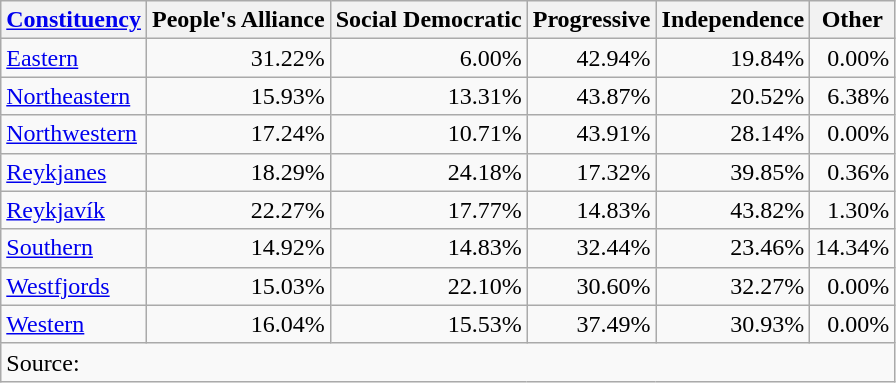<table class="wikitable sortable" style=text-align:right>
<tr>
<th><a href='#'>Constituency</a></th>
<th>People's Alliance</th>
<th>Social Democratic</th>
<th>Progressive</th>
<th>Independence</th>
<th>Other</th>
</tr>
<tr>
<td align=left><a href='#'>Eastern</a></td>
<td>31.22%</td>
<td>6.00%</td>
<td>42.94%</td>
<td>19.84%</td>
<td>0.00%</td>
</tr>
<tr>
<td align=left><a href='#'>Northeastern</a></td>
<td>15.93%</td>
<td>13.31%</td>
<td>43.87%</td>
<td>20.52%</td>
<td>6.38%</td>
</tr>
<tr>
<td align=left><a href='#'>Northwestern</a></td>
<td>17.24%</td>
<td>10.71%</td>
<td>43.91%</td>
<td>28.14%</td>
<td>0.00%</td>
</tr>
<tr>
<td align=left><a href='#'>Reykjanes</a></td>
<td>18.29%</td>
<td>24.18%</td>
<td>17.32%</td>
<td>39.85%</td>
<td>0.36%</td>
</tr>
<tr>
<td align=left><a href='#'>Reykjavík</a></td>
<td>22.27%</td>
<td>17.77%</td>
<td>14.83%</td>
<td>43.82%</td>
<td>1.30%</td>
</tr>
<tr>
<td align=left><a href='#'>Southern</a></td>
<td>14.92%</td>
<td>14.83%</td>
<td>32.44%</td>
<td>23.46%</td>
<td>14.34%</td>
</tr>
<tr>
<td align="left"><a href='#'>Westfjords</a></td>
<td>15.03%</td>
<td>22.10%</td>
<td>30.60%</td>
<td>32.27%</td>
<td>0.00%</td>
</tr>
<tr>
<td align="left"><a href='#'>Western</a></td>
<td>16.04%</td>
<td>15.53%</td>
<td>37.49%</td>
<td>30.93%</td>
<td>0.00%</td>
</tr>
<tr class="sortbottom">
<td colspan=6 align=left>Source: </td>
</tr>
</table>
